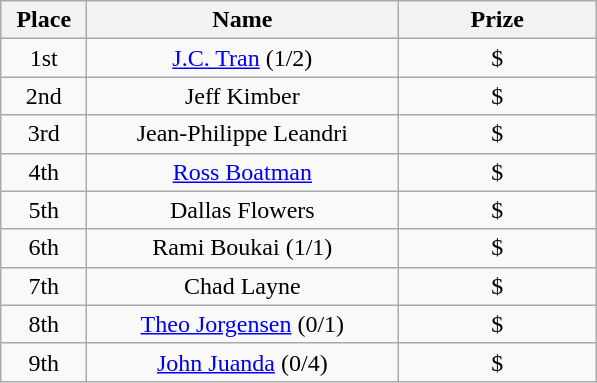<table class="wikitable">
<tr>
<th width="50">Place</th>
<th width="200">Name</th>
<th width="125">Prize</th>
</tr>
<tr>
<td align = "center">1st</td>
<td align = "center"><a href='#'>J.C. Tran</a> (1/2)</td>
<td align = "center">$</td>
</tr>
<tr>
<td align = "center">2nd</td>
<td align = "center">Jeff Kimber</td>
<td align = "center">$</td>
</tr>
<tr>
<td align = "center">3rd</td>
<td align = "center">Jean-Philippe Leandri</td>
<td align = "center">$</td>
</tr>
<tr>
<td align = "center">4th</td>
<td align = "center"><a href='#'>Ross Boatman</a></td>
<td align = "center">$</td>
</tr>
<tr>
<td align = "center">5th</td>
<td align = "center">Dallas Flowers</td>
<td align = "center">$</td>
</tr>
<tr>
<td align = "center">6th</td>
<td align = "center">Rami Boukai (1/1)</td>
<td align = "center">$</td>
</tr>
<tr>
<td align = "center">7th</td>
<td align = "center">Chad Layne</td>
<td align = "center">$</td>
</tr>
<tr>
<td align = "center">8th</td>
<td align = "center"><a href='#'>Theo Jorgensen</a> (0/1)</td>
<td align = "center">$</td>
</tr>
<tr>
<td align = "center">9th</td>
<td align = "center"><a href='#'>John Juanda</a> (0/4)</td>
<td align = "center">$</td>
</tr>
</table>
